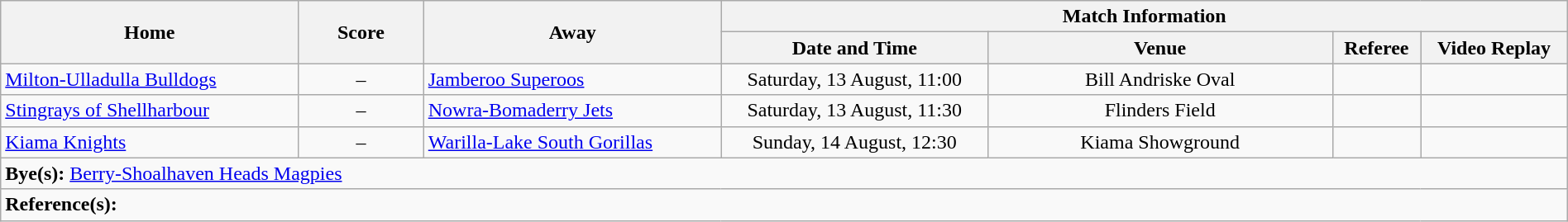<table class="wikitable" width="100% text-align:center;">
<tr>
<th rowspan="2" width="19%">Home</th>
<th rowspan="2" width="8%">Score</th>
<th rowspan="2" width="19%">Away</th>
<th colspan="4">Match Information</th>
</tr>
<tr bgcolor="#CCCCCC">
<th width="17%">Date and Time</th>
<th width="22%">Venue</th>
<th>Referee</th>
<th>Video Replay</th>
</tr>
<tr>
<td> <a href='#'>Milton-Ulladulla Bulldogs</a></td>
<td style="text-align:center;">–</td>
<td> <a href='#'>Jamberoo Superoos</a></td>
<td style="text-align:center;">Saturday, 13 August, 11:00</td>
<td style="text-align:center;">Bill Andriske Oval</td>
<td style="text-align:center;"></td>
<td style="text-align:center;"></td>
</tr>
<tr>
<td> <a href='#'>Stingrays of Shellharbour</a></td>
<td style="text-align:center;">–</td>
<td> <a href='#'>Nowra-Bomaderry Jets</a></td>
<td style="text-align:center;">Saturday, 13 August, 11:30</td>
<td style="text-align:center;">Flinders Field</td>
<td style="text-align:center;"></td>
<td style="text-align:center;"></td>
</tr>
<tr>
<td> <a href='#'>Kiama Knights</a></td>
<td style="text-align:center;">–</td>
<td> <a href='#'>Warilla-Lake South Gorillas</a></td>
<td style="text-align:center;">Sunday, 14 August, 12:30</td>
<td style="text-align:center;">Kiama Showground</td>
<td style="text-align:center;"></td>
<td style="text-align:center;"></td>
</tr>
<tr>
<td colspan="7"><strong>Bye(s):</strong>  <a href='#'>Berry-Shoalhaven Heads Magpies</a></td>
</tr>
<tr>
<td colspan="7"><strong>Reference(s):</strong></td>
</tr>
</table>
